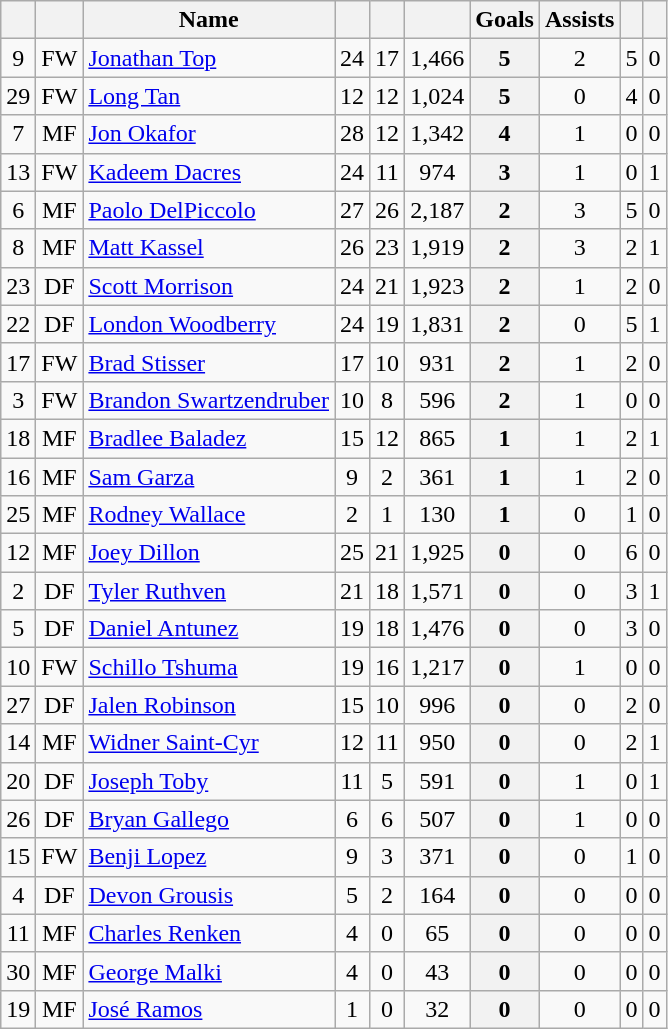<table class="wikitable sortable" style="text-align:center; font-size:100%;">
<tr>
<th></th>
<th></th>
<th>Name</th>
<th></th>
<th></th>
<th></th>
<th>Goals</th>
<th>Assists</th>
<th></th>
<th></th>
</tr>
<tr>
<td>9</td>
<td>FW</td>
<td align=left>  <a href='#'>Jonathan Top</a></td>
<td>24</td>
<td>17</td>
<td>1,466</td>
<th>5</th>
<td>2</td>
<td>5</td>
<td>0</td>
</tr>
<tr>
<td>29</td>
<td>FW</td>
<td align=left> <a href='#'>Long Tan</a></td>
<td>12</td>
<td>12</td>
<td>1,024</td>
<th>5</th>
<td>0</td>
<td>4</td>
<td>0</td>
</tr>
<tr>
<td>7</td>
<td>MF</td>
<td align=left> <a href='#'>Jon Okafor</a></td>
<td>28</td>
<td>12</td>
<td>1,342</td>
<th>4</th>
<td>1</td>
<td>0</td>
<td>0</td>
</tr>
<tr>
<td>13</td>
<td>FW</td>
<td align=left> <a href='#'>Kadeem Dacres</a></td>
<td>24</td>
<td>11</td>
<td>974</td>
<th>3</th>
<td>1</td>
<td>0</td>
<td>1</td>
</tr>
<tr>
<td>6</td>
<td>MF</td>
<td align=left> <a href='#'>Paolo DelPiccolo</a></td>
<td>27</td>
<td>26</td>
<td>2,187</td>
<th>2</th>
<td>3</td>
<td>5</td>
<td>0</td>
</tr>
<tr>
<td>8</td>
<td>MF</td>
<td align=left> <a href='#'>Matt Kassel</a></td>
<td>26</td>
<td>23</td>
<td>1,919</td>
<th>2</th>
<td>3</td>
<td>2</td>
<td>1</td>
</tr>
<tr>
<td>23</td>
<td>DF</td>
<td align=left> <a href='#'>Scott Morrison</a></td>
<td>24</td>
<td>21</td>
<td>1,923</td>
<th>2</th>
<td>1</td>
<td>2</td>
<td>0</td>
</tr>
<tr>
<td>22</td>
<td>DF</td>
<td align=left> <a href='#'>London Woodberry</a></td>
<td>24</td>
<td>19</td>
<td>1,831</td>
<th>2</th>
<td>0</td>
<td>5</td>
<td>1</td>
</tr>
<tr>
<td>17</td>
<td>FW</td>
<td align=left> <a href='#'>Brad Stisser</a></td>
<td>17</td>
<td>10</td>
<td>931</td>
<th>2</th>
<td>1</td>
<td>2</td>
<td>0</td>
</tr>
<tr>
<td>3</td>
<td>FW</td>
<td align=left> <a href='#'>Brandon Swartzendruber</a></td>
<td>10</td>
<td>8</td>
<td>596</td>
<th>2</th>
<td>1</td>
<td>0</td>
<td>0</td>
</tr>
<tr>
<td>18</td>
<td>MF</td>
<td align=left> <a href='#'>Bradlee Baladez</a></td>
<td>15</td>
<td>12</td>
<td>865</td>
<th>1</th>
<td>1</td>
<td>2</td>
<td>1</td>
</tr>
<tr>
<td>16</td>
<td>MF</td>
<td align=left> <a href='#'>Sam Garza</a></td>
<td>9</td>
<td>2</td>
<td>361</td>
<th>1</th>
<td>1</td>
<td>2</td>
<td>0</td>
</tr>
<tr>
<td>25</td>
<td>MF</td>
<td align=left> <a href='#'>Rodney Wallace</a></td>
<td>2</td>
<td>1</td>
<td>130</td>
<th>1</th>
<td>0</td>
<td>1</td>
<td>0</td>
</tr>
<tr>
<td>12</td>
<td>MF</td>
<td align=left> <a href='#'>Joey Dillon</a></td>
<td>25</td>
<td>21</td>
<td>1,925</td>
<th>0</th>
<td>0</td>
<td>6</td>
<td>0</td>
</tr>
<tr>
<td>2</td>
<td>DF</td>
<td align=left> <a href='#'>Tyler Ruthven</a></td>
<td>21</td>
<td>18</td>
<td>1,571</td>
<th>0</th>
<td>0</td>
<td>3</td>
<td>1</td>
</tr>
<tr>
<td>5</td>
<td>DF</td>
<td align=left> <a href='#'>Daniel Antunez</a></td>
<td>19</td>
<td>18</td>
<td>1,476</td>
<th>0</th>
<td>0</td>
<td>3</td>
<td>0</td>
</tr>
<tr>
<td>10</td>
<td>FW</td>
<td align=left> <a href='#'>Schillo Tshuma</a></td>
<td>19</td>
<td>16</td>
<td>1,217</td>
<th>0</th>
<td>1</td>
<td>0</td>
<td>0</td>
</tr>
<tr>
<td>27</td>
<td>DF</td>
<td align=left> <a href='#'>Jalen Robinson</a></td>
<td>15</td>
<td>10</td>
<td>996</td>
<th>0</th>
<td>0</td>
<td>2</td>
<td>0</td>
</tr>
<tr>
<td>14</td>
<td>MF</td>
<td align=left> <a href='#'>Widner Saint-Cyr</a></td>
<td>12</td>
<td>11</td>
<td>950</td>
<th>0</th>
<td>0</td>
<td>2</td>
<td>1</td>
</tr>
<tr>
<td>20</td>
<td>DF</td>
<td align=left> <a href='#'>Joseph Toby</a></td>
<td>11</td>
<td>5</td>
<td>591</td>
<th>0</th>
<td>1</td>
<td>0</td>
<td>1</td>
</tr>
<tr>
<td>26</td>
<td>DF</td>
<td align=left> <a href='#'>Bryan Gallego</a></td>
<td>6</td>
<td>6</td>
<td>507</td>
<th>0</th>
<td>1</td>
<td>0</td>
<td>0</td>
</tr>
<tr>
<td>15</td>
<td>FW</td>
<td align=left> <a href='#'>Benji Lopez</a></td>
<td>9</td>
<td>3</td>
<td>371</td>
<th>0</th>
<td>0</td>
<td>1</td>
<td>0</td>
</tr>
<tr>
<td>4</td>
<td>DF</td>
<td align=left> <a href='#'>Devon Grousis</a></td>
<td>5</td>
<td>2</td>
<td>164</td>
<th>0</th>
<td>0</td>
<td>0</td>
<td>0</td>
</tr>
<tr>
<td>11</td>
<td>MF</td>
<td align=left> <a href='#'>Charles Renken</a></td>
<td>4</td>
<td>0</td>
<td>65</td>
<th>0</th>
<td>0</td>
<td>0</td>
<td>0</td>
</tr>
<tr>
<td>30</td>
<td>MF</td>
<td align=left> <a href='#'>George Malki</a></td>
<td>4</td>
<td>0</td>
<td>43</td>
<th>0</th>
<td>0</td>
<td>0</td>
<td>0</td>
</tr>
<tr>
<td>19</td>
<td>MF</td>
<td align=left> <a href='#'>José Ramos</a></td>
<td>1</td>
<td>0</td>
<td>32</td>
<th>0</th>
<td>0</td>
<td>0</td>
<td>0</td>
</tr>
</table>
